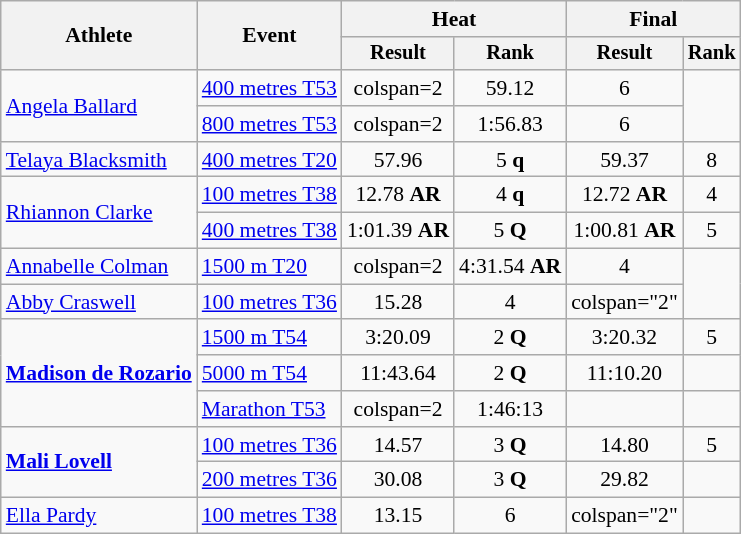<table class="wikitable" style="font-size:90%">
<tr>
<th rowspan="2">Athlete</th>
<th rowspan="2">Event</th>
<th colspan="2">Heat</th>
<th colspan="2">Final</th>
</tr>
<tr style="font-size:95%">
<th>Result</th>
<th>Rank</th>
<th>Result</th>
<th>Rank</th>
</tr>
<tr align=center>
<td align=left rowspan=2><a href='#'>Angela Ballard</a></td>
<td align=left><a href='#'>400 metres T53</a></td>
<td>colspan=2 </td>
<td>59.12</td>
<td>6</td>
</tr>
<tr align=center>
<td align=left><a href='#'>800 metres T53</a></td>
<td>colspan=2 </td>
<td>1:56.83</td>
<td>6</td>
</tr>
<tr align=center>
<td align=left><a href='#'>Telaya Blacksmith</a></td>
<td align=left><a href='#'>400 metres T20</a></td>
<td>57.96</td>
<td>5 <strong>q</strong></td>
<td>59.37</td>
<td>8</td>
</tr>
<tr align=center>
<td align=left rowspan=2><a href='#'>Rhiannon Clarke</a></td>
<td align=left><a href='#'>100 metres T38</a></td>
<td>12.78 <strong>AR</strong></td>
<td>4 <strong>q</strong></td>
<td>12.72 <strong>AR</strong></td>
<td>4</td>
</tr>
<tr align=center>
<td align=left><a href='#'>400 metres T38</a></td>
<td>1:01.39 <strong>AR</strong></td>
<td>5 <strong>Q</strong></td>
<td>1:00.81 <strong>AR</strong></td>
<td>5</td>
</tr>
<tr align=center>
<td align=left><a href='#'>Annabelle Colman</a></td>
<td align=left><a href='#'>1500 m T20</a></td>
<td>colspan=2 </td>
<td>4:31.54 <strong>AR</strong></td>
<td>4</td>
</tr>
<tr align=center>
<td align=left><a href='#'>Abby Craswell</a></td>
<td align=left><a href='#'>100 metres T36</a></td>
<td>15.28</td>
<td>4</td>
<td>colspan="2" </td>
</tr>
<tr align=center>
<td align=left  rowspan=3><strong><a href='#'>Madison de Rozario</a></strong></td>
<td align=left><a href='#'>1500 m T54</a></td>
<td>3:20.09</td>
<td>2 <strong>Q</strong></td>
<td>3:20.32</td>
<td>5</td>
</tr>
<tr align=center>
<td align=left><a href='#'>5000 m T54</a></td>
<td>11:43.64</td>
<td>2 <strong>Q</strong></td>
<td>11:10.20</td>
<td></td>
</tr>
<tr align=center>
<td align=left><a href='#'>Marathon T53</a></td>
<td>colspan=2 </td>
<td>1:46:13</td>
<td></td>
</tr>
<tr align=center>
<td align=left rowspan=2><strong><a href='#'>Mali Lovell</a></strong></td>
<td align=left><a href='#'>100 metres T36</a></td>
<td>14.57</td>
<td>3 <strong>Q</strong></td>
<td>14.80</td>
<td>5</td>
</tr>
<tr align=center>
<td align=left><a href='#'>200 metres T36</a></td>
<td>30.08</td>
<td>3 <strong>Q</strong></td>
<td>29.82</td>
<td></td>
</tr>
<tr align=center>
<td align=left><a href='#'>Ella Pardy</a></td>
<td align=left><a href='#'>100 metres T38</a></td>
<td>13.15</td>
<td>6</td>
<td>colspan="2" </td>
</tr>
</table>
